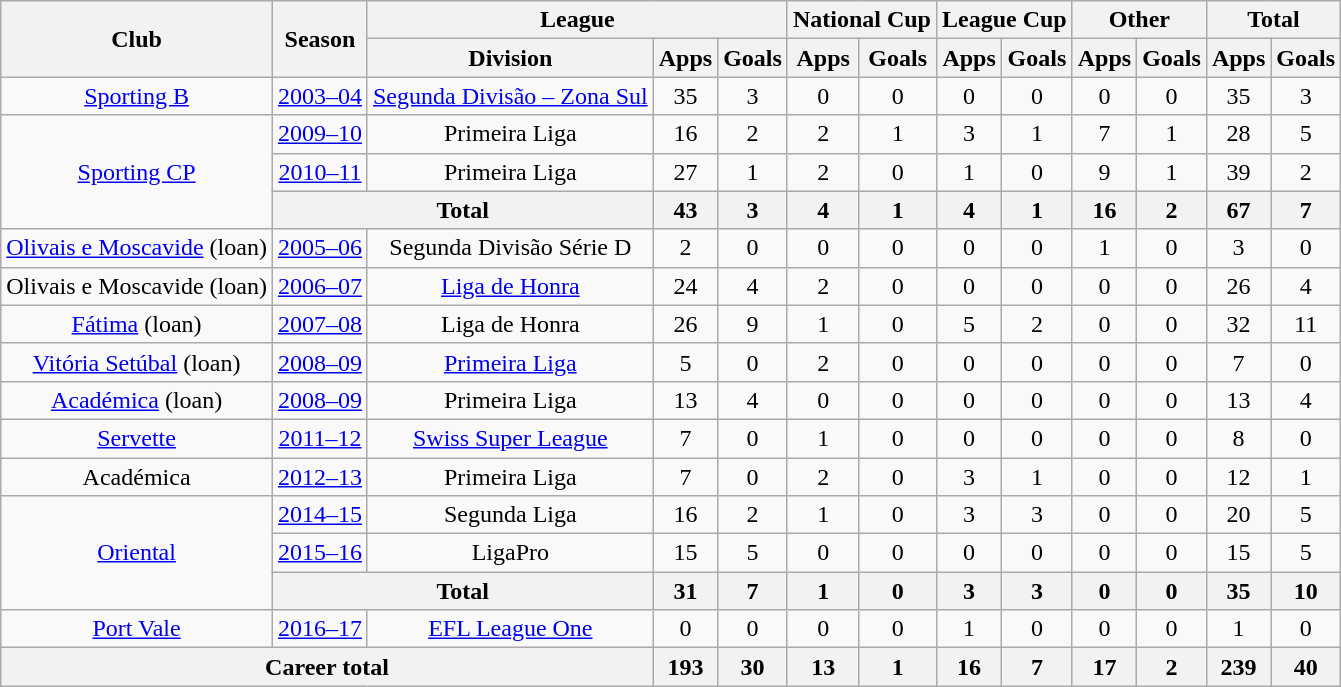<table class="wikitable" style="text-align:center">
<tr>
<th rowspan="2">Club</th>
<th rowspan="2">Season</th>
<th colspan="3">League</th>
<th colspan="2">National Cup</th>
<th colspan="2">League Cup</th>
<th colspan="2">Other</th>
<th colspan="2">Total</th>
</tr>
<tr>
<th>Division</th>
<th>Apps</th>
<th>Goals</th>
<th>Apps</th>
<th>Goals</th>
<th>Apps</th>
<th>Goals</th>
<th>Apps</th>
<th>Goals</th>
<th>Apps</th>
<th>Goals</th>
</tr>
<tr>
<td><a href='#'>Sporting B</a></td>
<td><a href='#'>2003–04</a></td>
<td><a href='#'>Segunda Divisão – Zona Sul</a></td>
<td>35</td>
<td>3</td>
<td>0</td>
<td>0</td>
<td>0</td>
<td>0</td>
<td>0</td>
<td>0</td>
<td>35</td>
<td>3</td>
</tr>
<tr>
<td rowspan="3"><a href='#'>Sporting CP</a></td>
<td><a href='#'>2009–10</a></td>
<td>Primeira Liga</td>
<td>16</td>
<td>2</td>
<td>2</td>
<td>1</td>
<td>3</td>
<td>1</td>
<td>7</td>
<td>1</td>
<td>28</td>
<td>5</td>
</tr>
<tr>
<td><a href='#'>2010–11</a></td>
<td>Primeira Liga</td>
<td>27</td>
<td>1</td>
<td>2</td>
<td>0</td>
<td>1</td>
<td>0</td>
<td>9</td>
<td>1</td>
<td>39</td>
<td>2</td>
</tr>
<tr>
<th colspan="2">Total</th>
<th>43</th>
<th>3</th>
<th>4</th>
<th>1</th>
<th>4</th>
<th>1</th>
<th>16</th>
<th>2</th>
<th>67</th>
<th>7</th>
</tr>
<tr>
<td><a href='#'>Olivais e Moscavide</a> (loan)</td>
<td><a href='#'>2005–06</a></td>
<td>Segunda Divisão Série D</td>
<td>2</td>
<td>0</td>
<td>0</td>
<td>0</td>
<td>0</td>
<td>0</td>
<td>1</td>
<td>0</td>
<td>3</td>
<td>0</td>
</tr>
<tr>
<td>Olivais e Moscavide (loan)</td>
<td><a href='#'>2006–07</a></td>
<td><a href='#'>Liga de Honra</a></td>
<td>24</td>
<td>4</td>
<td>2</td>
<td>0</td>
<td>0</td>
<td>0</td>
<td>0</td>
<td>0</td>
<td>26</td>
<td>4</td>
</tr>
<tr>
<td><a href='#'>Fátima</a> (loan)</td>
<td><a href='#'>2007–08</a></td>
<td>Liga de Honra</td>
<td>26</td>
<td>9</td>
<td>1</td>
<td>0</td>
<td>5</td>
<td>2</td>
<td>0</td>
<td>0</td>
<td>32</td>
<td>11</td>
</tr>
<tr>
<td><a href='#'>Vitória Setúbal</a> (loan)</td>
<td><a href='#'>2008–09</a></td>
<td><a href='#'>Primeira Liga</a></td>
<td>5</td>
<td>0</td>
<td>2</td>
<td>0</td>
<td>0</td>
<td>0</td>
<td>0</td>
<td>0</td>
<td>7</td>
<td>0</td>
</tr>
<tr>
<td><a href='#'>Académica</a> (loan)</td>
<td><a href='#'>2008–09</a></td>
<td>Primeira Liga</td>
<td>13</td>
<td>4</td>
<td>0</td>
<td>0</td>
<td>0</td>
<td>0</td>
<td>0</td>
<td>0</td>
<td>13</td>
<td>4</td>
</tr>
<tr>
<td><a href='#'>Servette</a></td>
<td><a href='#'>2011–12</a></td>
<td><a href='#'>Swiss Super League</a></td>
<td>7</td>
<td>0</td>
<td>1</td>
<td>0</td>
<td>0</td>
<td>0</td>
<td>0</td>
<td>0</td>
<td>8</td>
<td>0</td>
</tr>
<tr>
<td>Académica</td>
<td><a href='#'>2012–13</a></td>
<td>Primeira Liga</td>
<td>7</td>
<td>0</td>
<td>2</td>
<td>0</td>
<td>3</td>
<td>1</td>
<td>0</td>
<td>0</td>
<td>12</td>
<td>1</td>
</tr>
<tr>
<td rowspan="3"><a href='#'>Oriental</a></td>
<td><a href='#'>2014–15</a></td>
<td>Segunda Liga</td>
<td>16</td>
<td>2</td>
<td>1</td>
<td>0</td>
<td>3</td>
<td>3</td>
<td>0</td>
<td>0</td>
<td>20</td>
<td>5</td>
</tr>
<tr>
<td><a href='#'>2015–16</a></td>
<td>LigaPro</td>
<td>15</td>
<td>5</td>
<td>0</td>
<td>0</td>
<td>0</td>
<td>0</td>
<td>0</td>
<td>0</td>
<td>15</td>
<td>5</td>
</tr>
<tr>
<th colspan="2">Total</th>
<th>31</th>
<th>7</th>
<th>1</th>
<th>0</th>
<th>3</th>
<th>3</th>
<th>0</th>
<th>0</th>
<th>35</th>
<th>10</th>
</tr>
<tr>
<td><a href='#'>Port Vale</a></td>
<td><a href='#'>2016–17</a></td>
<td><a href='#'>EFL League One</a></td>
<td>0</td>
<td>0</td>
<td>0</td>
<td>0</td>
<td>1</td>
<td>0</td>
<td>0</td>
<td>0</td>
<td>1</td>
<td>0</td>
</tr>
<tr>
<th colspan="3">Career total</th>
<th>193</th>
<th>30</th>
<th>13</th>
<th>1</th>
<th>16</th>
<th>7</th>
<th>17</th>
<th>2</th>
<th>239</th>
<th>40</th>
</tr>
</table>
